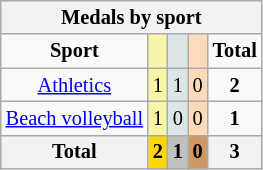<table class="wikitable" style="font-size:85%; text-align:center;">
<tr style="background:#efefef;">
<th colspan=5><strong>Medals by sport</strong></th>
</tr>
<tr>
<td><strong>Sport</strong></td>
<td style="background:#f7f6a8;"></td>
<td style="background:#dce5e5;"></td>
<td style="background:#ffdab9;"></td>
<td><strong>Total</strong></td>
</tr>
<tr>
<td><a href='#'>Athletics</a></td>
<td style="background:#F7F6A8;">1</td>
<td style="background:#DCE5E5;">1</td>
<td style="background:#FFDAB9;">0</td>
<td><strong>2</strong></td>
</tr>
<tr>
<td><a href='#'>Beach volleyball</a></td>
<td style="background:#F7F6A8;">1</td>
<td style="background:#DCE5E5;">0</td>
<td style="background:#FFDAB9;">0</td>
<td><strong>1</strong></td>
</tr>
<tr>
<th>Total</th>
<th style="background:gold;"  >2</th>
<th style="background:silver;">1</th>
<th style="background:#c96;"  >0</th>
<th>3</th>
</tr>
</table>
